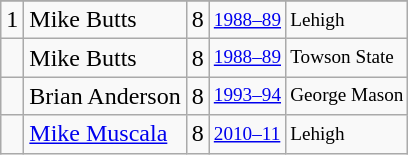<table class="wikitable">
<tr>
</tr>
<tr>
<td>1</td>
<td>Mike Butts</td>
<td>8</td>
<td style="font-size:80%;"><a href='#'>1988–89</a></td>
<td style="font-size:80%;">Lehigh</td>
</tr>
<tr>
<td></td>
<td>Mike Butts</td>
<td>8</td>
<td style="font-size:80%;"><a href='#'>1988–89</a></td>
<td style="font-size:80%;">Towson State</td>
</tr>
<tr>
<td></td>
<td>Brian Anderson</td>
<td>8</td>
<td style="font-size:80%;"><a href='#'>1993–94</a></td>
<td style="font-size:80%;">George Mason</td>
</tr>
<tr>
<td></td>
<td><a href='#'>Mike Muscala</a></td>
<td>8</td>
<td style="font-size:80%;"><a href='#'>2010–11</a></td>
<td style="font-size:80%;">Lehigh</td>
</tr>
</table>
